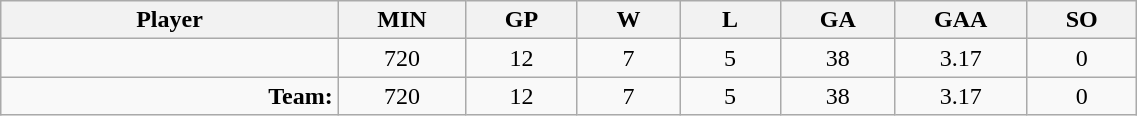<table class="wikitable sortable" width="60%">
<tr>
<th bgcolor="#DDDDFF" width="10%">Player</th>
<th width="3%" bgcolor="#DDDDFF" title="Minutes played">MIN</th>
<th width="3%" bgcolor="#DDDDFF" title="Games played in">GP</th>
<th width="3%" bgcolor="#DDDDFF" title="Wins">W</th>
<th width="3%" bgcolor="#DDDDFF"title="Losses">L</th>
<th width="3%" bgcolor="#DDDDFF" title="Goals against">GA</th>
<th width="3%" bgcolor="#DDDDFF" title="Goals against average">GAA</th>
<th width="3%" bgcolor="#DDDDFF" title="Shut-outs">SO</th>
</tr>
<tr align="center">
<td align="right"></td>
<td>720</td>
<td>12</td>
<td>7</td>
<td>5</td>
<td>38</td>
<td>3.17</td>
<td>0</td>
</tr>
<tr align="center">
<td align="right"><strong>Team:</strong></td>
<td>720</td>
<td>12</td>
<td>7</td>
<td>5</td>
<td>38</td>
<td>3.17</td>
<td>0</td>
</tr>
</table>
